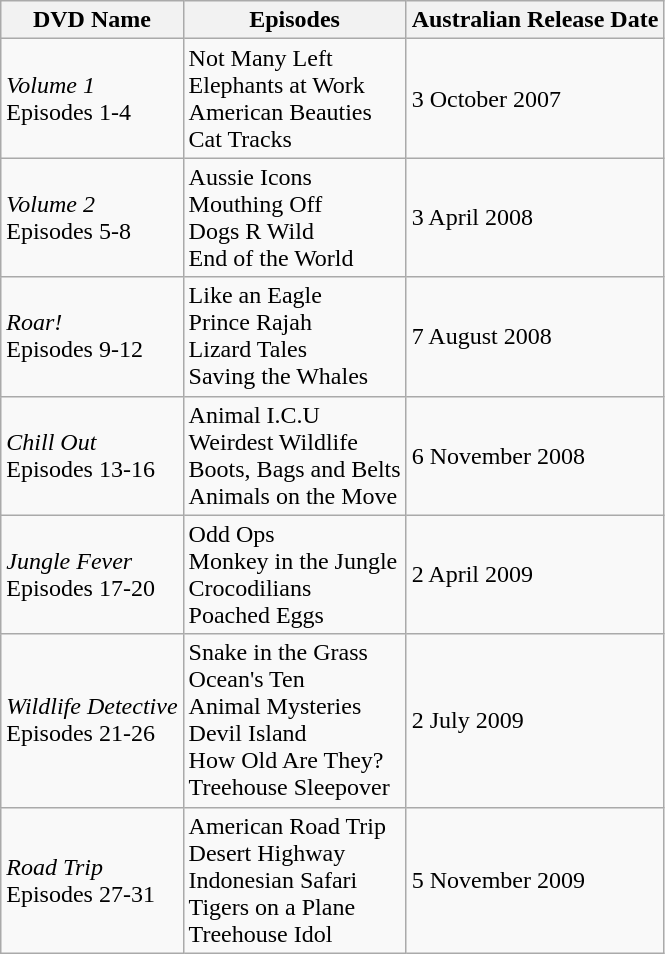<table class="wikitable" border="1">
<tr>
<th>DVD Name</th>
<th>Episodes</th>
<th>Australian Release Date</th>
</tr>
<tr>
<td><em>Volume 1</em><br>Episodes 1-4</td>
<td>Not Many Left<br>Elephants at Work<br>American Beauties<br>Cat Tracks</td>
<td>3 October 2007</td>
</tr>
<tr>
<td><em>Volume 2</em><br>Episodes 5-8</td>
<td>Aussie Icons<br>Mouthing Off<br>Dogs R Wild<br>End of the World</td>
<td>3 April 2008</td>
</tr>
<tr>
<td><em>Roar!</em><br>Episodes 9-12</td>
<td>Like an Eagle<br>Prince Rajah<br>Lizard Tales<br>Saving the Whales</td>
<td>7 August 2008</td>
</tr>
<tr>
<td><em>Chill Out</em><br>Episodes 13-16</td>
<td>Animal I.C.U<br>Weirdest Wildlife<br>Boots, Bags and Belts<br>Animals on the Move</td>
<td>6 November 2008</td>
</tr>
<tr>
<td><em>Jungle Fever</em><br>Episodes 17-20</td>
<td>Odd Ops<br>Monkey in the Jungle<br>Crocodilians<br>Poached Eggs</td>
<td>2 April 2009</td>
</tr>
<tr>
<td><em>Wildlife Detective</em><br>Episodes 21-26</td>
<td>Snake in the Grass<br>Ocean's Ten<br>Animal Mysteries<br>Devil Island<br>How Old Are They?<br>Treehouse Sleepover</td>
<td>2 July 2009</td>
</tr>
<tr>
<td><em>Road Trip</em><br>Episodes 27-31</td>
<td>American Road Trip<br>Desert Highway<br>Indonesian Safari<br>Tigers on a Plane<br>Treehouse Idol</td>
<td>5 November 2009</td>
</tr>
</table>
